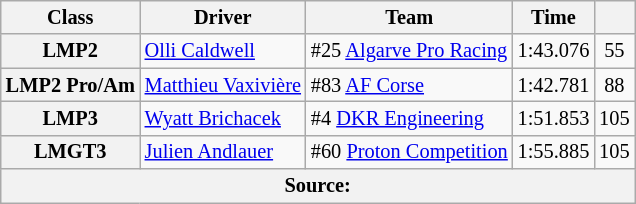<table class="wikitable" style="font-size:85%;">
<tr>
<th>Class</th>
<th>Driver</th>
<th>Team</th>
<th>Time</th>
<th></th>
</tr>
<tr>
<th>LMP2</th>
<td> <a href='#'>Olli Caldwell</a></td>
<td> #25 <a href='#'>Algarve Pro Racing</a></td>
<td>1:43.076</td>
<td align="center">55</td>
</tr>
<tr>
<th>LMP2 Pro/Am</th>
<td> <a href='#'>Matthieu Vaxivière</a></td>
<td> #83 <a href='#'>AF Corse</a></td>
<td>1:42.781</td>
<td align="center">88</td>
</tr>
<tr>
<th>LMP3</th>
<td> <a href='#'>Wyatt Brichacek</a></td>
<td> #4 <a href='#'>DKR Engineering</a></td>
<td>1:51.853</td>
<td align="center">105</td>
</tr>
<tr>
<th>LMGT3</th>
<td> <a href='#'>Julien Andlauer</a></td>
<td> #60 <a href='#'>Proton Competition</a></td>
<td>1:55.885</td>
<td align="center">105</td>
</tr>
<tr>
<th colspan="5">Source:</th>
</tr>
</table>
